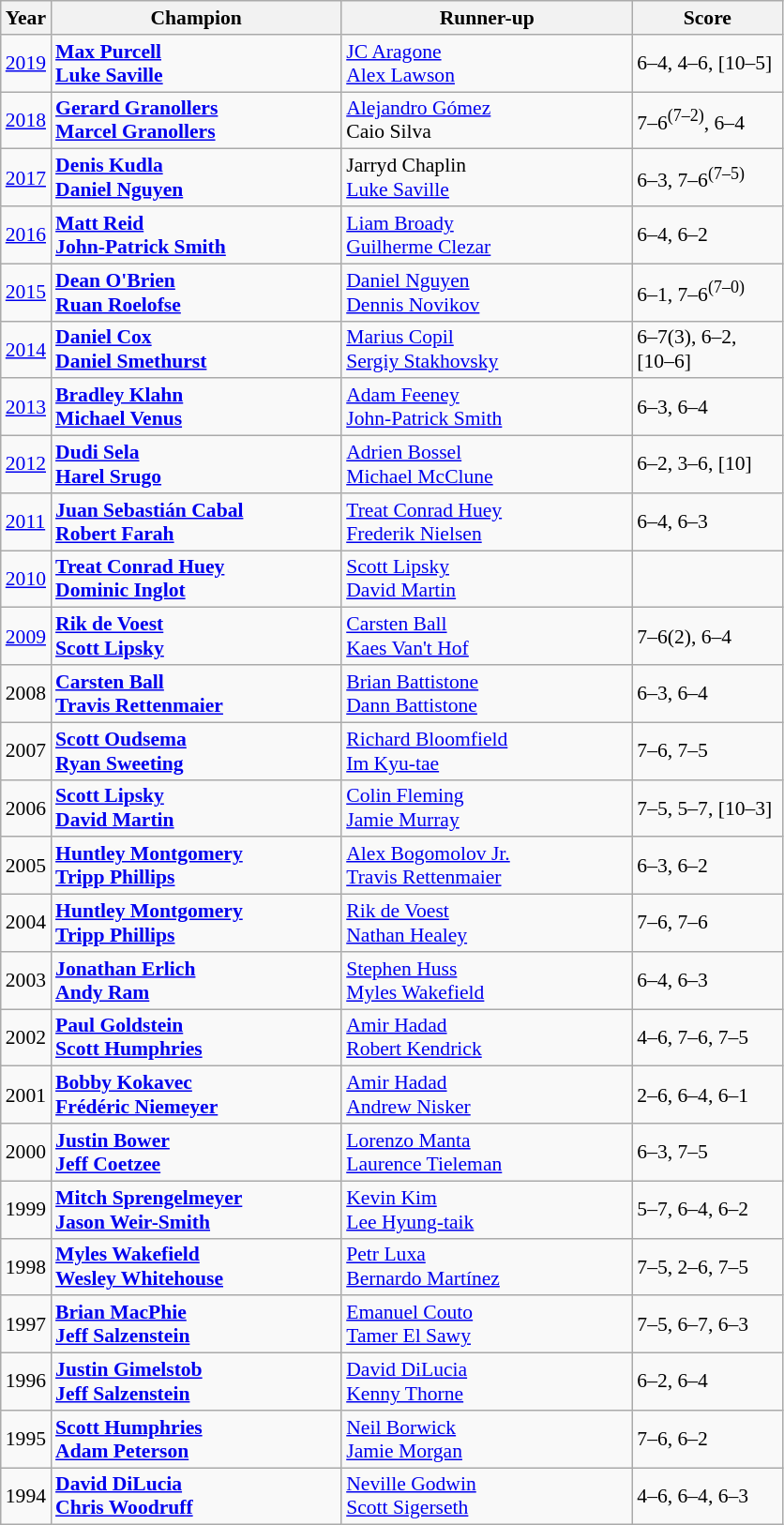<table class="wikitable" style="font-size:90%">
<tr>
<th>Year</th>
<th width="200">Champion</th>
<th width="200">Runner-up</th>
<th width="100">Score</th>
</tr>
<tr>
<td><a href='#'>2019</a></td>
<td> <strong><a href='#'>Max Purcell</a></strong> <br>  <strong><a href='#'>Luke Saville</a></strong></td>
<td> <a href='#'>JC Aragone</a> <br>  <a href='#'>Alex Lawson</a></td>
<td>6–4, 4–6, [10–5]</td>
</tr>
<tr>
<td><a href='#'>2018</a></td>
<td> <strong><a href='#'>Gerard Granollers</a></strong> <br>  <strong><a href='#'>Marcel Granollers</a></strong></td>
<td> <a href='#'>Alejandro Gómez</a> <br>  Caio Silva</td>
<td>7–6<sup>(7–2)</sup>, 6–4</td>
</tr>
<tr>
<td><a href='#'>2017</a></td>
<td> <strong><a href='#'>Denis Kudla</a></strong> <br>  <strong><a href='#'>Daniel Nguyen</a></strong></td>
<td> Jarryd Chaplin <br>  <a href='#'>Luke Saville</a></td>
<td>6–3, 7–6<sup>(7–5)</sup></td>
</tr>
<tr>
<td><a href='#'>2016</a></td>
<td> <strong><a href='#'>Matt Reid</a></strong> <br>  <strong><a href='#'>John-Patrick Smith</a></strong></td>
<td> <a href='#'>Liam Broady</a> <br>  <a href='#'>Guilherme Clezar</a></td>
<td>6–4, 6–2</td>
</tr>
<tr>
<td><a href='#'>2015</a></td>
<td> <strong><a href='#'>Dean O'Brien</a></strong> <br>  <strong><a href='#'>Ruan Roelofse</a></strong></td>
<td> <a href='#'>Daniel Nguyen</a> <br>  <a href='#'>Dennis Novikov</a></td>
<td>6–1, 7–6<sup>(7–0)</sup></td>
</tr>
<tr>
<td><a href='#'>2014</a></td>
<td> <strong><a href='#'>Daniel Cox</a></strong> <br>  <strong><a href='#'>Daniel Smethurst</a></strong></td>
<td> <a href='#'>Marius Copil</a> <br>  <a href='#'>Sergiy Stakhovsky</a></td>
<td>6–7(3), 6–2, [10–6]</td>
</tr>
<tr>
<td><a href='#'>2013</a></td>
<td> <strong><a href='#'>Bradley Klahn</a></strong> <br>  <strong><a href='#'>Michael Venus</a></strong></td>
<td> <a href='#'>Adam Feeney</a> <br>  <a href='#'>John-Patrick Smith</a></td>
<td>6–3, 6–4</td>
</tr>
<tr>
<td><a href='#'>2012</a></td>
<td> <strong><a href='#'>Dudi Sela</a></strong> <br>  <strong><a href='#'>Harel Srugo</a></strong></td>
<td> <a href='#'>Adrien Bossel</a> <br>  <a href='#'>Michael McClune</a></td>
<td>6–2, 3–6, [10]</td>
</tr>
<tr>
<td><a href='#'>2011</a></td>
<td> <strong><a href='#'>Juan Sebastián Cabal</a></strong> <br>  <strong><a href='#'>Robert Farah</a></strong></td>
<td> <a href='#'>Treat Conrad Huey</a> <br>  <a href='#'>Frederik Nielsen</a></td>
<td>6–4, 6–3</td>
</tr>
<tr>
<td><a href='#'>2010</a></td>
<td> <strong><a href='#'>Treat Conrad Huey</a></strong> <br>  <strong><a href='#'>Dominic Inglot</a></strong></td>
<td> <a href='#'>Scott Lipsky</a> <br>  <a href='#'>David Martin</a></td>
<td></td>
</tr>
<tr>
<td><a href='#'>2009</a></td>
<td> <strong><a href='#'>Rik de Voest</a></strong> <br>  <strong><a href='#'>Scott Lipsky</a></strong></td>
<td> <a href='#'>Carsten Ball</a> <br>  <a href='#'>Kaes Van't Hof</a></td>
<td>7–6(2), 6–4</td>
</tr>
<tr>
<td>2008</td>
<td> <strong><a href='#'>Carsten Ball</a></strong> <br>  <strong><a href='#'>Travis Rettenmaier</a></strong></td>
<td> <a href='#'>Brian Battistone</a> <br>  <a href='#'>Dann Battistone</a></td>
<td>6–3, 6–4</td>
</tr>
<tr>
<td>2007</td>
<td> <strong><a href='#'>Scott Oudsema</a></strong> <br>  <strong><a href='#'>Ryan Sweeting</a></strong></td>
<td> <a href='#'>Richard Bloomfield</a> <br>  <a href='#'>Im Kyu-tae</a></td>
<td>7–6, 7–5</td>
</tr>
<tr>
<td>2006</td>
<td> <strong><a href='#'>Scott Lipsky</a></strong> <br>  <strong><a href='#'>David Martin</a></strong></td>
<td> <a href='#'>Colin Fleming</a> <br>  <a href='#'>Jamie Murray</a></td>
<td>7–5, 5–7, [10–3]</td>
</tr>
<tr>
<td>2005</td>
<td> <strong><a href='#'>Huntley Montgomery</a></strong> <br>  <strong><a href='#'>Tripp Phillips</a></strong></td>
<td> <a href='#'>Alex Bogomolov Jr.</a> <br>  <a href='#'>Travis Rettenmaier</a></td>
<td>6–3, 6–2</td>
</tr>
<tr>
<td>2004</td>
<td> <strong><a href='#'>Huntley Montgomery</a></strong> <br>  <strong><a href='#'>Tripp Phillips</a></strong></td>
<td> <a href='#'>Rik de Voest</a> <br>  <a href='#'>Nathan Healey</a></td>
<td>7–6, 7–6</td>
</tr>
<tr>
<td>2003</td>
<td> <strong><a href='#'>Jonathan Erlich</a></strong> <br>  <strong><a href='#'>Andy Ram</a></strong></td>
<td> <a href='#'>Stephen Huss</a> <br>  <a href='#'>Myles Wakefield</a></td>
<td>6–4, 6–3</td>
</tr>
<tr>
<td>2002</td>
<td> <strong><a href='#'>Paul Goldstein</a></strong> <br>  <strong><a href='#'>Scott Humphries</a></strong></td>
<td> <a href='#'>Amir Hadad</a> <br>  <a href='#'>Robert Kendrick</a></td>
<td>4–6, 7–6, 7–5</td>
</tr>
<tr>
<td>2001</td>
<td> <strong><a href='#'>Bobby Kokavec</a></strong> <br>  <strong><a href='#'>Frédéric Niemeyer</a></strong></td>
<td> <a href='#'>Amir Hadad</a> <br>  <a href='#'>Andrew Nisker</a></td>
<td>2–6, 6–4, 6–1</td>
</tr>
<tr>
<td>2000</td>
<td> <strong><a href='#'>Justin Bower</a></strong> <br>  <strong><a href='#'>Jeff Coetzee</a></strong></td>
<td> <a href='#'>Lorenzo Manta</a> <br>  <a href='#'>Laurence Tieleman</a></td>
<td>6–3, 7–5</td>
</tr>
<tr>
<td>1999</td>
<td> <strong><a href='#'>Mitch Sprengelmeyer</a></strong> <br>  <strong><a href='#'>Jason Weir-Smith</a></strong></td>
<td> <a href='#'>Kevin Kim</a> <br>  <a href='#'>Lee Hyung-taik</a></td>
<td>5–7, 6–4, 6–2</td>
</tr>
<tr>
<td>1998</td>
<td> <strong><a href='#'>Myles Wakefield</a></strong> <br>  <strong><a href='#'>Wesley Whitehouse</a></strong></td>
<td> <a href='#'>Petr Luxa</a> <br>  <a href='#'>Bernardo Martínez</a></td>
<td>7–5, 2–6, 7–5</td>
</tr>
<tr>
<td>1997</td>
<td> <strong><a href='#'>Brian MacPhie</a></strong> <br>  <strong><a href='#'>Jeff Salzenstein</a></strong></td>
<td> <a href='#'>Emanuel Couto</a> <br>  <a href='#'>Tamer El Sawy</a></td>
<td>7–5, 6–7, 6–3</td>
</tr>
<tr>
<td>1996</td>
<td> <strong><a href='#'>Justin Gimelstob</a></strong> <br>  <strong><a href='#'>Jeff Salzenstein</a></strong></td>
<td> <a href='#'>David DiLucia</a> <br>  <a href='#'>Kenny Thorne</a></td>
<td>6–2, 6–4</td>
</tr>
<tr>
<td>1995</td>
<td> <strong><a href='#'>Scott Humphries</a></strong> <br>  <strong><a href='#'>Adam Peterson</a></strong></td>
<td> <a href='#'>Neil Borwick</a> <br>  <a href='#'>Jamie Morgan</a></td>
<td>7–6, 6–2</td>
</tr>
<tr>
<td>1994</td>
<td> <strong><a href='#'>David DiLucia</a></strong> <br>  <strong><a href='#'>Chris Woodruff</a></strong></td>
<td> <a href='#'>Neville Godwin</a> <br>  <a href='#'>Scott Sigerseth</a></td>
<td>4–6, 6–4, 6–3</td>
</tr>
</table>
